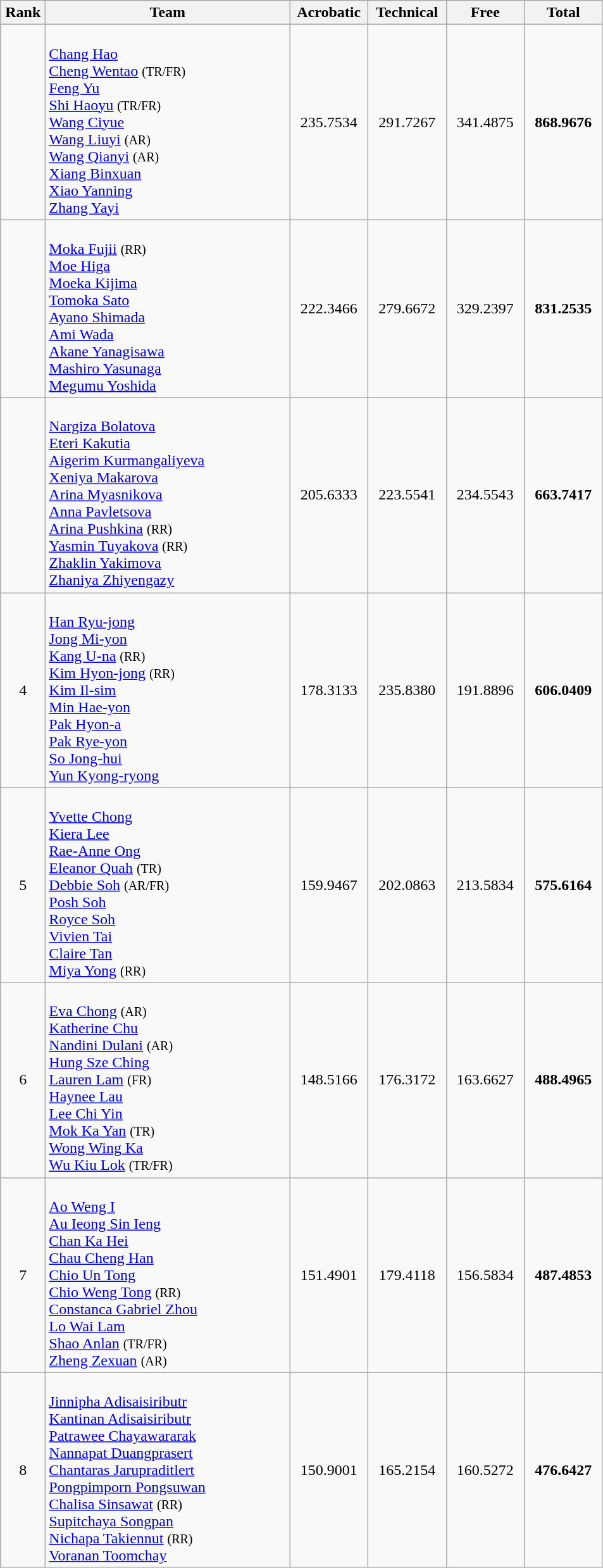<table class=wikitable style="text-align:center">
<tr>
<th width=40>Rank</th>
<th width=250>Team</th>
<th width=75>Acrobatic</th>
<th width=75>Technical</th>
<th width=75>Free</th>
<th width=75>Total</th>
</tr>
<tr>
<td></td>
<td align=left><br><a href='#'>Chang Hao</a><br><a href='#'>Cheng Wentao</a> <small>(TR/FR)</small><br><a href='#'>Feng Yu</a><br><a href='#'>Shi Haoyu</a> <small>(TR/FR)</small><br><a href='#'>Wang Ciyue</a><br><a href='#'>Wang Liuyi</a> <small>(AR)</small><br><a href='#'>Wang Qianyi</a> <small>(AR)</small><br><a href='#'>Xiang Binxuan</a><br><a href='#'>Xiao Yanning</a><br><a href='#'>Zhang Yayi</a></td>
<td>235.7534</td>
<td>291.7267</td>
<td>341.4875</td>
<td><strong>868.9676</strong></td>
</tr>
<tr>
<td></td>
<td align=left><br><a href='#'>Moka Fujii</a> <small>(RR)</small><br><a href='#'>Moe Higa</a><br><a href='#'>Moeka Kijima</a><br><a href='#'>Tomoka Sato</a><br><a href='#'>Ayano Shimada</a> <br><a href='#'>Ami Wada</a><br><a href='#'>Akane Yanagisawa</a><br><a href='#'>Mashiro Yasunaga</a><br><a href='#'>Megumu Yoshida</a></td>
<td>222.3466</td>
<td>279.6672</td>
<td>329.2397</td>
<td><strong>831.2535</strong></td>
</tr>
<tr>
<td></td>
<td align=left><br><a href='#'>Nargiza Bolatova</a><br><a href='#'>Eteri Kakutia</a><br><a href='#'>Aigerim Kurmangaliyeva</a><br><a href='#'>Xeniya Makarova</a><br><a href='#'>Arina Myasnikova</a><br><a href='#'>Anna Pavletsova</a><br><a href='#'>Arina Pushkina</a> <small>(RR)</small><br><a href='#'>Yasmin Tuyakova</a> <small>(RR)</small><br><a href='#'>Zhaklin Yakimova</a><br><a href='#'>Zhaniya Zhiyengazy</a></td>
<td>205.6333</td>
<td>223.5541</td>
<td>234.5543</td>
<td><strong>663.7417</strong></td>
</tr>
<tr>
<td>4</td>
<td align=left><br><a href='#'>Han Ryu-jong</a><br><a href='#'>Jong Mi-yon</a><br><a href='#'>Kang U-na</a> <small>(RR)</small><br><a href='#'>Kim Hyon-jong</a> <small>(RR)</small><br><a href='#'>Kim Il-sim</a><br><a href='#'>Min Hae-yon</a><br><a href='#'>Pak Hyon-a</a><br><a href='#'>Pak Rye-yon</a><br><a href='#'>So Jong-hui</a> <br><a href='#'>Yun Kyong-ryong</a></td>
<td>178.3133</td>
<td>235.8380</td>
<td>191.8896</td>
<td><strong>606.0409</strong></td>
</tr>
<tr>
<td>5</td>
<td align=left><br><a href='#'>Yvette Chong</a><br><a href='#'>Kiera Lee</a><br><a href='#'>Rae-Anne Ong</a><br><a href='#'>Eleanor Quah</a> <small>(TR)</small><br><a href='#'>Debbie Soh</a> <small>(AR/FR)</small><br><a href='#'>Posh Soh</a><br><a href='#'>Royce Soh</a><br><a href='#'>Vivien Tai</a><br><a href='#'>Claire Tan</a><br><a href='#'>Miya Yong</a> <small>(RR)</small></td>
<td>159.9467</td>
<td>202.0863</td>
<td>213.5834</td>
<td><strong>575.6164</strong></td>
</tr>
<tr>
<td>6</td>
<td align=left><br><a href='#'>Eva Chong</a> <small>(AR)</small><br><a href='#'>Katherine Chu</a><br><a href='#'>Nandini Dulani</a> <small>(AR)</small><br><a href='#'>Hung Sze Ching</a><br><a href='#'>Lauren Lam</a> <small>(FR)</small><br><a href='#'>Haynee Lau</a><br><a href='#'>Lee Chi Yin</a><br><a href='#'>Mok Ka Yan</a> <small>(TR)</small><br><a href='#'>Wong Wing Ka</a><br><a href='#'>Wu Kiu Lok</a> <small>(TR/FR)</small></td>
<td>148.5166</td>
<td>176.3172</td>
<td>163.6627</td>
<td><strong>488.4965</strong></td>
</tr>
<tr>
<td>7</td>
<td align=left><br><a href='#'>Ao Weng I</a><br><a href='#'>Au Ieong Sin Ieng</a> <br><a href='#'>Chan Ka Hei</a><br><a href='#'>Chau Cheng Han</a><br><a href='#'>Chio Un Tong</a><br><a href='#'>Chio Weng Tong</a> <small>(RR)</small><br><a href='#'>Constanca Gabriel Zhou</a><br><a href='#'>Lo Wai Lam</a><br><a href='#'>Shao Anlan</a> <small>(TR/FR)</small><br><a href='#'>Zheng Zexuan</a> <small>(AR)</small></td>
<td>151.4901</td>
<td>179.4118</td>
<td>156.5834</td>
<td><strong>487.4853</strong></td>
</tr>
<tr>
<td>8</td>
<td align=left><br><a href='#'>Jinnipha Adisaisiributr</a><br><a href='#'>Kantinan Adisaisiributr</a><br><a href='#'>Patrawee Chayawararak</a><br><a href='#'>Nannapat Duangprasert</a><br><a href='#'>Chantaras Jarupraditlert</a><br><a href='#'>Pongpimporn Pongsuwan</a><br><a href='#'>Chalisa Sinsawat</a> <small>(RR)</small><br><a href='#'>Supitchaya Songpan</a><br><a href='#'>Nichapa Takiennut</a> <small>(RR)</small><br><a href='#'>Voranan Toomchay</a></td>
<td>150.9001</td>
<td>165.2154</td>
<td>160.5272</td>
<td><strong>476.6427</strong></td>
</tr>
</table>
